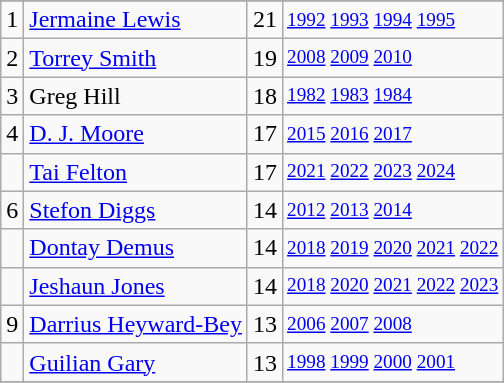<table class="wikitable">
<tr>
</tr>
<tr>
<td>1</td>
<td><a href='#'>Jermaine Lewis</a></td>
<td>21</td>
<td style="font-size:80%;"><a href='#'>1992</a> <a href='#'>1993</a> <a href='#'>1994</a> <a href='#'>1995</a></td>
</tr>
<tr>
<td>2</td>
<td><a href='#'>Torrey Smith</a></td>
<td>19</td>
<td style="font-size:80%;"><a href='#'>2008</a> <a href='#'>2009</a> <a href='#'>2010</a></td>
</tr>
<tr>
<td>3</td>
<td>Greg Hill</td>
<td>18</td>
<td style="font-size:80%;"><a href='#'>1982</a> <a href='#'>1983</a> <a href='#'>1984</a></td>
</tr>
<tr>
<td>4</td>
<td><a href='#'>D. J. Moore</a></td>
<td>17</td>
<td style="font-size:80%;"><a href='#'>2015</a> <a href='#'>2016</a> <a href='#'>2017</a></td>
</tr>
<tr>
<td></td>
<td><a href='#'>Tai Felton</a></td>
<td>17</td>
<td style="font-size:80%;"><a href='#'>2021</a> <a href='#'>2022</a> <a href='#'>2023</a> <a href='#'>2024</a></td>
</tr>
<tr>
<td>6</td>
<td><a href='#'>Stefon Diggs</a></td>
<td>14</td>
<td style="font-size:80%;"><a href='#'>2012</a> <a href='#'>2013</a> <a href='#'>2014</a></td>
</tr>
<tr>
<td></td>
<td><a href='#'>Dontay Demus</a></td>
<td>14</td>
<td style="font-size:80%;"><a href='#'>2018</a> <a href='#'>2019</a> <a href='#'>2020</a> <a href='#'>2021</a> <a href='#'>2022</a></td>
</tr>
<tr>
<td></td>
<td><a href='#'>Jeshaun Jones</a></td>
<td>14</td>
<td style="font-size:80%;"><a href='#'>2018</a> <a href='#'>2020</a> <a href='#'>2021</a> <a href='#'>2022</a> <a href='#'>2023</a></td>
</tr>
<tr>
<td>9</td>
<td><a href='#'>Darrius Heyward-Bey</a></td>
<td>13</td>
<td style="font-size:80%;"><a href='#'>2006</a> <a href='#'>2007</a> <a href='#'>2008</a></td>
</tr>
<tr>
<td></td>
<td><a href='#'>Guilian Gary</a></td>
<td>13</td>
<td style="font-size:80%;"><a href='#'>1998</a> <a href='#'>1999</a> <a href='#'>2000</a> <a href='#'>2001</a></td>
</tr>
<tr>
</tr>
</table>
